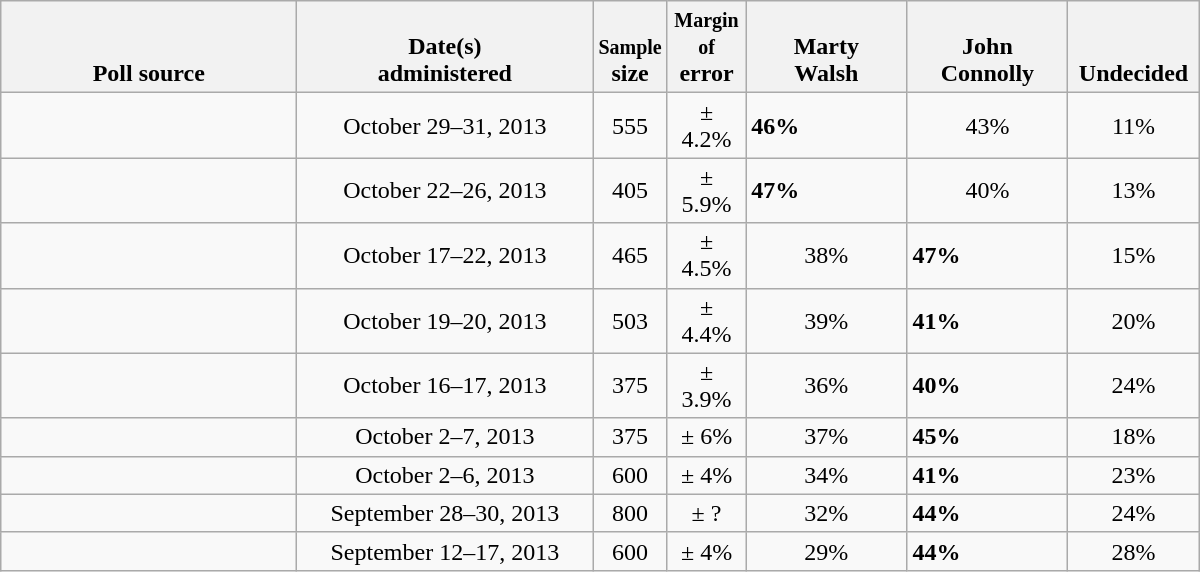<table class="wikitable">
<tr valign= bottom>
<th style="width:190px;">Poll source</th>
<th style="width:190px;">Date(s)<br>administered</th>
<th style="width:20px;"><small>Sample</small><br>size</th>
<th style="width:45px;"><small>Margin of</small><br>error</th>
<th style="width:100px;">Marty<br>Walsh</th>
<th style="width:100px;">John<br>Connolly</th>
<th style="width:80px;">Undecided</th>
</tr>
<tr>
<td></td>
<td align=center>October 29–31, 2013</td>
<td align=center>555</td>
<td align=center>± 4.2%</td>
<td><strong>46%</strong></td>
<td align=center>43%</td>
<td align=center>11%</td>
</tr>
<tr>
<td></td>
<td align=center>October 22–26, 2013</td>
<td align=center>405</td>
<td align=center>± 5.9%</td>
<td><strong>47%</strong></td>
<td align=center>40%</td>
<td align=center>13%</td>
</tr>
<tr>
<td></td>
<td align=center>October 17–22, 2013</td>
<td align=center>465</td>
<td align=center>± 4.5%</td>
<td align=center>38%</td>
<td><strong>47%</strong></td>
<td align=center>15%</td>
</tr>
<tr>
<td></td>
<td align=center>October 19–20, 2013</td>
<td align=center>503</td>
<td align=center>± 4.4%</td>
<td align=center>39%</td>
<td><strong>41%</strong></td>
<td align=center>20%</td>
</tr>
<tr>
<td></td>
<td align=center>October 16–17, 2013</td>
<td align=center>375</td>
<td align=center>± 3.9%</td>
<td align=center>36%</td>
<td><strong>40%</strong></td>
<td align=center>24%</td>
</tr>
<tr>
<td></td>
<td align=center>October 2–7, 2013</td>
<td align=center>375</td>
<td align=center>± 6%</td>
<td align=center>37%</td>
<td><strong>45%</strong></td>
<td align=center>18%</td>
</tr>
<tr>
<td></td>
<td align=center>October 2–6, 2013</td>
<td align=center>600</td>
<td align=center>± 4%</td>
<td align=center>34%</td>
<td><strong>41%</strong></td>
<td align=center>23%</td>
</tr>
<tr>
<td></td>
<td align=center>September 28–30, 2013</td>
<td align=center>800</td>
<td align=center>± ?</td>
<td align=center>32%</td>
<td><strong>44%</strong></td>
<td align=center>24%</td>
</tr>
<tr>
<td></td>
<td align=center>September 12–17, 2013</td>
<td align=center>600</td>
<td align=center>± 4%</td>
<td align=center>29%</td>
<td><strong>44%</strong></td>
<td align=center>28%</td>
</tr>
</table>
